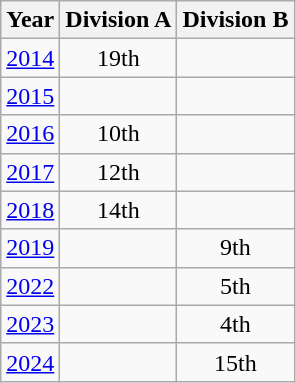<table class="wikitable" style="text-align:center">
<tr>
<th>Year</th>
<th>Division A</th>
<th>Division B</th>
</tr>
<tr>
<td><a href='#'>2014</a></td>
<td>19th</td>
<td></td>
</tr>
<tr>
<td><a href='#'>2015</a></td>
<td></td>
<td></td>
</tr>
<tr>
<td><a href='#'>2016</a></td>
<td>10th</td>
<td></td>
</tr>
<tr>
<td><a href='#'>2017</a></td>
<td>12th</td>
<td></td>
</tr>
<tr>
<td><a href='#'>2018</a></td>
<td>14th</td>
<td></td>
</tr>
<tr>
<td><a href='#'>2019</a></td>
<td></td>
<td>9th</td>
</tr>
<tr>
<td><a href='#'>2022</a></td>
<td></td>
<td>5th</td>
</tr>
<tr>
<td><a href='#'>2023</a></td>
<td></td>
<td>4th</td>
</tr>
<tr>
<td><a href='#'>2024</a></td>
<td></td>
<td>15th</td>
</tr>
</table>
